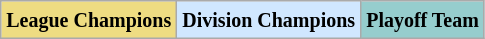<table class="wikitable" border="1">
<tr>
<td bgcolor="#EEDC82"><small><strong>League Champions</strong> </small></td>
<td bgcolor="#D0E7FF"><small><strong>Division Champions</strong> </small></td>
<td bgcolor="#96CDCD"><small><strong>Playoff Team</strong> </small></td>
</tr>
</table>
